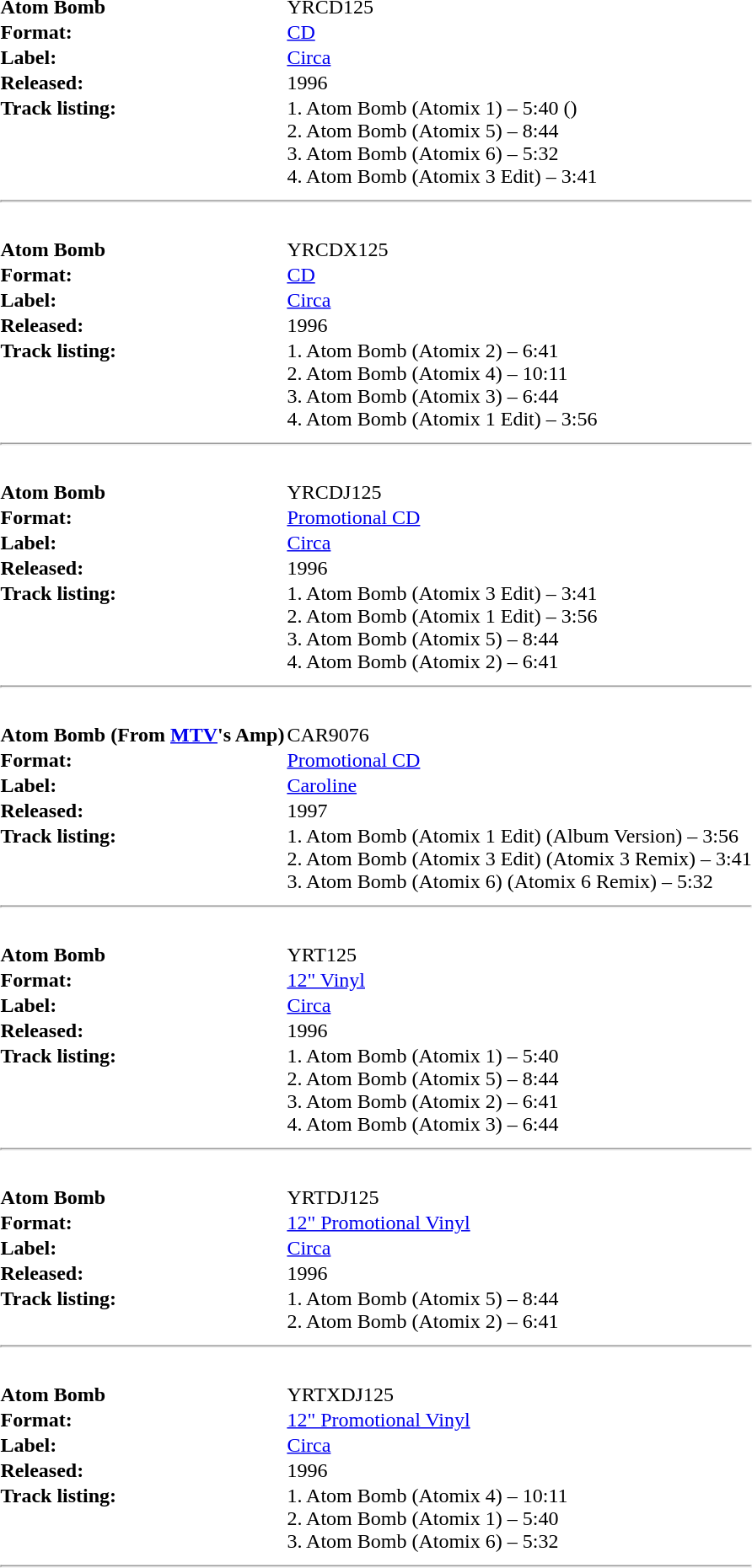<table cellspacing="0" cellpadding="1" border="0">
<tr>
<td valign="top"><strong>Atom Bomb</strong></td>
<td valign="top">YRCD125</td>
</tr>
<tr>
<td valign="top"><strong>Format:</strong></td>
<td valign="top"><a href='#'>CD</a></td>
</tr>
<tr>
<td valign="top"><strong>Label:</strong></td>
<td valign="top"><a href='#'>Circa</a></td>
</tr>
<tr>
<td valign="top"><strong>Released:</strong></td>
<td valign="top">1996</td>
</tr>
<tr>
<td valign="top"><strong>Track listing:</strong></td>
<td valign="top">1. Atom Bomb (Atomix 1) – 5:40 ()<br>2. Atom Bomb (Atomix 5) – 8:44<br>3. Atom Bomb (Atomix 6) – 5:32<br>4. Atom Bomb (Atomix 3 Edit) – 3:41</td>
</tr>
<tr>
<td colspan="3"><hr><br></td>
</tr>
<tr>
<td valign="top"><strong>Atom Bomb</strong></td>
<td valign="top">YRCDX125</td>
</tr>
<tr>
<td valign="top"><strong>Format:</strong></td>
<td valign="top"><a href='#'>CD</a></td>
</tr>
<tr>
<td valign="top"><strong>Label:</strong></td>
<td valign="top"><a href='#'>Circa</a></td>
</tr>
<tr>
<td valign="top"><strong>Released:</strong></td>
<td valign="top">1996</td>
</tr>
<tr>
<td valign="top"><strong>Track listing:</strong></td>
<td valign="top">1. Atom Bomb (Atomix 2) – 6:41<br>2. Atom Bomb (Atomix 4) – 10:11<br>3. Atom Bomb (Atomix 3) – 6:44<br>4. Atom Bomb (Atomix 1 Edit) – 3:56</td>
</tr>
<tr>
<td colspan="3"><hr><br></td>
</tr>
<tr>
<td valign="top"><strong>Atom Bomb</strong></td>
<td valign="top">YRCDJ125</td>
</tr>
<tr>
<td valign="top"><strong>Format:</strong></td>
<td valign="top"><a href='#'>Promotional CD</a></td>
</tr>
<tr>
<td valign="top"><strong>Label:</strong></td>
<td valign="top"><a href='#'>Circa</a></td>
</tr>
<tr>
<td valign="top"><strong>Released:</strong></td>
<td valign="top">1996</td>
</tr>
<tr>
<td valign="top"><strong>Track listing:</strong></td>
<td valign="top">1. Atom Bomb (Atomix 3 Edit) – 3:41<br>2. Atom Bomb (Atomix 1 Edit) – 3:56<br>3.          Atom Bomb (Atomix 5) – 8:44<br>4. Atom Bomb (Atomix 2) – 6:41</td>
</tr>
<tr>
<td colspan="3"><hr><br></td>
</tr>
<tr>
<td valign="top"><strong>Atom Bomb (From <a href='#'>MTV</a>'s Amp)</strong></td>
<td valign="top">CAR9076</td>
</tr>
<tr>
<td valign="top"><strong>Format:</strong></td>
<td valign="top"><a href='#'>Promotional CD</a></td>
</tr>
<tr>
<td valign="top"><strong>Label:</strong></td>
<td valign="top"><a href='#'>Caroline</a></td>
</tr>
<tr>
<td valign="top"><strong>Released:</strong></td>
<td valign="top">1997</td>
</tr>
<tr>
<td valign="top"><strong>Track listing:</strong></td>
<td valign="top">1. Atom Bomb (Atomix 1 Edit) (Album Version) – 3:56<br>2. Atom Bomb (Atomix 3 Edit) (Atomix 3 Remix) – 3:41<br>3. Atom Bomb (Atomix 6) (Atomix 6 Remix) – 5:32</td>
</tr>
<tr>
<td colspan="3"><hr><br></td>
</tr>
<tr>
<td valign="top"><strong>Atom Bomb</strong></td>
<td valign="top">YRT125</td>
</tr>
<tr>
<td valign="top"><strong>Format:</strong></td>
<td valign="top"><a href='#'>12" Vinyl</a></td>
</tr>
<tr>
<td valign="top"><strong>Label:</strong></td>
<td valign="top"><a href='#'>Circa</a></td>
</tr>
<tr>
<td valign="top"><strong>Released:</strong></td>
<td valign="top">1996</td>
</tr>
<tr>
<td valign="top"><strong>Track listing:</strong></td>
<td valign="top">1. Atom Bomb (Atomix 1) – 5:40<br>2. Atom Bomb (Atomix 5) – 8:44<br>3. Atom Bomb (Atomix 2) – 6:41<br>4. Atom Bomb (Atomix 3) – 6:44</td>
</tr>
<tr>
<td colspan="3"><hr><br></td>
</tr>
<tr>
<td valign="top"><strong>Atom Bomb</strong></td>
<td valign="top">YRTDJ125</td>
</tr>
<tr>
<td valign="top"><strong>Format:</strong></td>
<td valign="top"><a href='#'>12" Promotional Vinyl</a></td>
</tr>
<tr>
<td valign="top"><strong>Label:</strong></td>
<td valign="top"><a href='#'>Circa</a></td>
</tr>
<tr>
<td valign="top"><strong>Released:</strong></td>
<td valign="top">1996</td>
</tr>
<tr>
<td valign="top"><strong>Track listing:</strong></td>
<td valign="top">1. Atom Bomb (Atomix 5) – 8:44<br>2. Atom Bomb (Atomix 2) – 6:41</td>
</tr>
<tr>
<td colspan="3"><hr><br></td>
</tr>
<tr>
<td valign="top"><strong>Atom Bomb</strong></td>
<td valign="top">YRTXDJ125</td>
</tr>
<tr>
<td valign="top"><strong>Format:</strong></td>
<td valign="top"><a href='#'>12" Promotional Vinyl</a></td>
</tr>
<tr>
<td valign="top"><strong>Label:</strong></td>
<td valign="top"><a href='#'>Circa</a></td>
</tr>
<tr>
<td valign="top"><strong>Released:</strong></td>
<td valign="top">1996</td>
</tr>
<tr>
<td valign="top"><strong>Track listing:</strong></td>
<td valign="top">1. Atom Bomb (Atomix 4) – 10:11<br>2. Atom Bomb (Atomix 1) – 5:40<br>3. Atom Bomb (Atomix 6) – 5:32</td>
</tr>
<tr>
<td colspan="3"><hr></td>
</tr>
</table>
